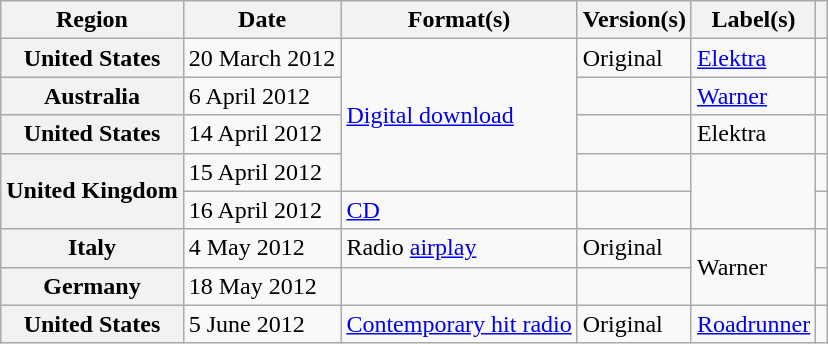<table class="wikitable plainrowheaders">
<tr>
<th scope="col">Region</th>
<th scope="col">Date</th>
<th scope="col">Format(s)</th>
<th scope="col">Version(s)</th>
<th scope="col">Label(s)</th>
<th scope="col"></th>
</tr>
<tr>
<th scope="row">United States</th>
<td>20 March 2012</td>
<td rowspan="4"><a href='#'>Digital download</a></td>
<td>Original</td>
<td><a href='#'>Elektra</a></td>
<td align="center"></td>
</tr>
<tr>
<th scope="row">Australia</th>
<td>6 April 2012</td>
<td></td>
<td><a href='#'>Warner</a></td>
<td align="center"></td>
</tr>
<tr>
<th scope="row">United States</th>
<td>14 April 2012</td>
<td></td>
<td>Elektra</td>
<td align="center"></td>
</tr>
<tr>
<th scope="row" rowspan="2">United Kingdom</th>
<td>15 April 2012</td>
<td></td>
<td rowspan="2"></td>
<td align="center"></td>
</tr>
<tr>
<td>16 April 2012</td>
<td><a href='#'>CD</a></td>
<td></td>
<td align="center"></td>
</tr>
<tr>
<th scope="row">Italy</th>
<td>4 May 2012</td>
<td>Radio <a href='#'>airplay</a></td>
<td>Original</td>
<td rowspan="2">Warner</td>
<td align="center"></td>
</tr>
<tr>
<th scope="row">Germany</th>
<td>18 May 2012</td>
<td></td>
<td></td>
<td align="center"></td>
</tr>
<tr>
<th scope="row">United States</th>
<td>5 June 2012</td>
<td><a href='#'>Contemporary hit radio</a></td>
<td>Original</td>
<td><a href='#'>Roadrunner</a></td>
<td align="center"></td>
</tr>
</table>
